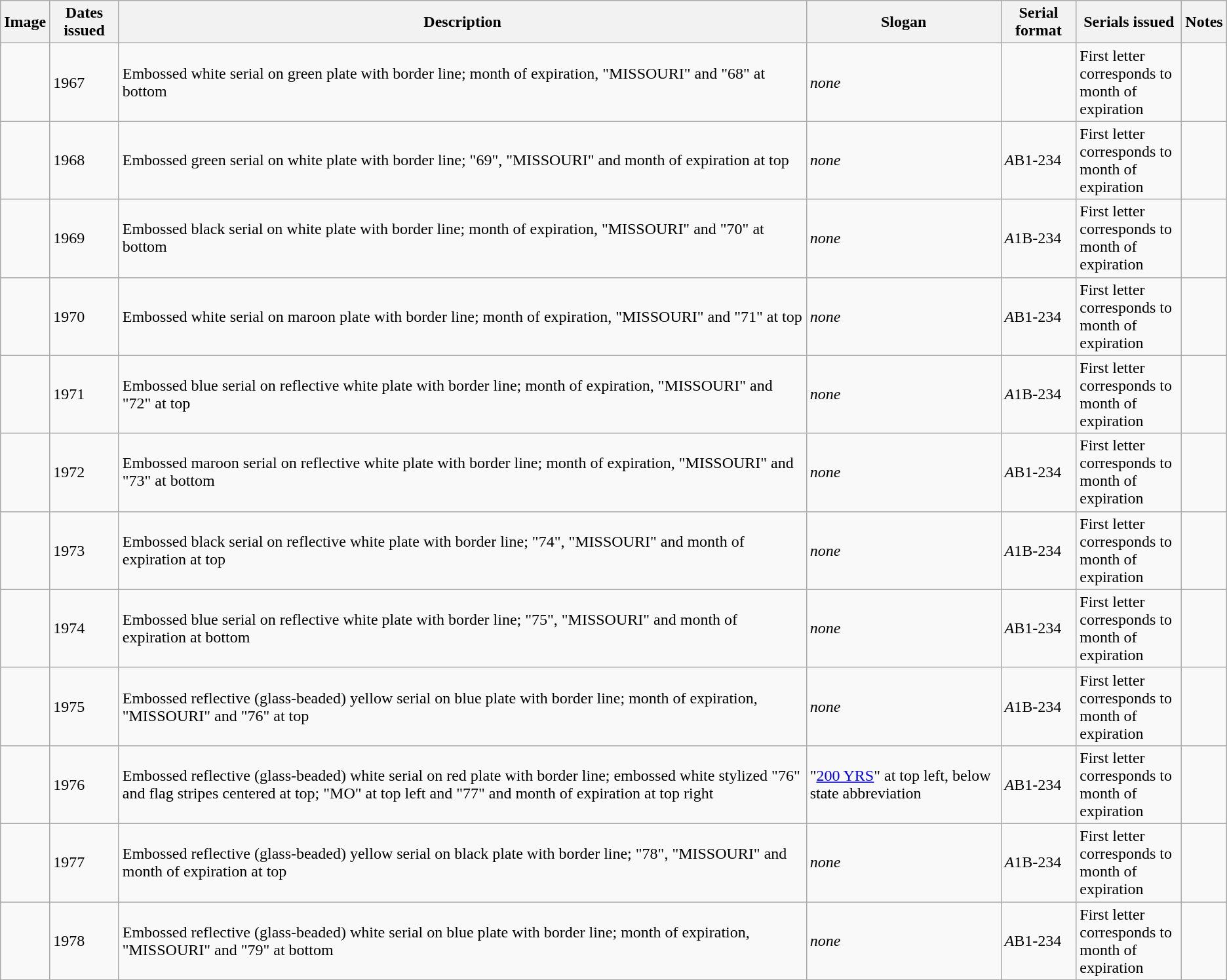<table class="wikitable">
<tr>
<th>Image</th>
<th>Dates issued</th>
<th>Description</th>
<th>Slogan</th>
<th>Serial format</th>
<th style="width:100px;">Serials issued</th>
<th>Notes</th>
</tr>
<tr>
<td></td>
<td>1967</td>
<td>Embossed white serial on green plate with border line; month of expiration, "MISSOURI" and "68" at bottom</td>
<td><em>none</em></td>
<td></td>
<td>First letter corresponds to month of expiration</td>
<td></td>
</tr>
<tr>
<td></td>
<td>1968</td>
<td>Embossed green serial on white plate with border line; "69", "MISSOURI" and month of expiration at top</td>
<td><em>none</em></td>
<td><em>A</em>B1-234</td>
<td>First letter corresponds to month of expiration</td>
<td></td>
</tr>
<tr>
<td></td>
<td>1969</td>
<td>Embossed black serial on white plate with border line; month of expiration, "MISSOURI" and "70" at bottom</td>
<td><em>none</em></td>
<td><em>A</em>1B-234</td>
<td>First letter corresponds to month of expiration</td>
<td></td>
</tr>
<tr>
<td></td>
<td>1970</td>
<td>Embossed white serial on maroon plate with border line; month of expiration, "MISSOURI" and "71" at top</td>
<td><em>none</em></td>
<td><em>A</em>B1-234</td>
<td>First letter corresponds to month of expiration</td>
<td></td>
</tr>
<tr>
<td></td>
<td>1971</td>
<td>Embossed blue serial on reflective white plate with border line; month of expiration, "MISSOURI" and "72" at top</td>
<td><em>none</em></td>
<td><em>A</em>1B-234</td>
<td>First letter corresponds to month of expiration</td>
<td></td>
</tr>
<tr>
<td></td>
<td>1972</td>
<td>Embossed maroon serial on reflective white plate with border line; month of expiration, "MISSOURI" and "73" at bottom</td>
<td><em>none</em></td>
<td><em>A</em>B1-234</td>
<td>First letter corresponds to month of expiration</td>
<td></td>
</tr>
<tr>
<td></td>
<td>1973</td>
<td>Embossed black serial on reflective white plate with border line; "74", "MISSOURI" and month of expiration at top</td>
<td><em>none</em></td>
<td><em>A</em>1B-234</td>
<td>First letter corresponds to month of expiration</td>
<td></td>
</tr>
<tr>
<td></td>
<td>1974</td>
<td>Embossed blue serial on reflective white plate with border line; "75", "MISSOURI" and month of expiration at bottom</td>
<td><em>none</em></td>
<td><em>A</em>B1-234</td>
<td>First letter corresponds to month of expiration</td>
<td></td>
</tr>
<tr>
<td></td>
<td>1975</td>
<td>Embossed reflective (glass-beaded) yellow serial on blue plate with border line; month of expiration, "MISSOURI" and "76" at top</td>
<td><em>none</em></td>
<td><em>A</em>1B-234</td>
<td>First letter corresponds to month of expiration</td>
<td></td>
</tr>
<tr>
<td></td>
<td>1976</td>
<td>Embossed reflective (glass-beaded) white serial on red plate with border line; embossed white stylized "76" and flag stripes centered at top; "MO" at top left and "77" and month of expiration at top right</td>
<td>"<a href='#'>200 YRS</a>" at top left, below state abbreviation</td>
<td><em>A</em>B1-234</td>
<td>First letter corresponds to month of expiration</td>
<td></td>
</tr>
<tr>
<td></td>
<td>1977</td>
<td>Embossed reflective (glass-beaded) yellow serial on black plate with border line; "78", "MISSOURI" and month of expiration at top</td>
<td><em>none</em></td>
<td><em>A</em>1B-234</td>
<td>First letter corresponds to month of expiration</td>
<td></td>
</tr>
<tr>
<td></td>
<td>1978</td>
<td>Embossed reflective (glass-beaded) white serial on blue plate with border line; month of expiration, "MISSOURI" and "79" at bottom</td>
<td><em>none</em></td>
<td><em>A</em>B1-234</td>
<td>First letter corresponds to month of expiration</td>
<td></td>
</tr>
</table>
